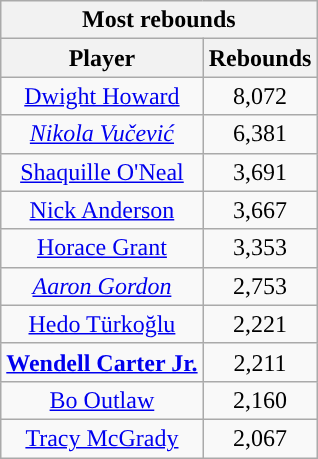<table class="wikitable sortable" style="text-align:center">
<tr>
<th colspan="2" style="text-align:center; ">Most rebounds</th>
</tr>
<tr>
<th style="text-align:center; ">Player</th>
<th style="text-align:center; ">Rebounds</th>
</tr>
<tr>
<td><a href='#'>Dwight Howard</a></td>
<td>8,072</td>
</tr>
<tr>
<td><em><a href='#'>Nikola Vučević</a></em></td>
<td>6,381</td>
</tr>
<tr>
<td><a href='#'>Shaquille O'Neal</a></td>
<td>3,691</td>
</tr>
<tr>
<td><a href='#'>Nick Anderson</a></td>
<td>3,667</td>
</tr>
<tr>
<td><a href='#'>Horace Grant</a></td>
<td>3,353</td>
</tr>
<tr>
<td><em><a href='#'>Aaron Gordon</a></em></td>
<td>2,753</td>
</tr>
<tr>
<td><a href='#'>Hedo Türkoğlu</a></td>
<td>2,221</td>
</tr>
<tr>
<td><strong><a href='#'>Wendell Carter Jr.</a></strong></td>
<td>2,211</td>
</tr>
<tr>
<td><a href='#'>Bo Outlaw</a></td>
<td>2,160</td>
</tr>
<tr>
<td><a href='#'>Tracy McGrady</a></td>
<td>2,067</td>
</tr>
</table>
